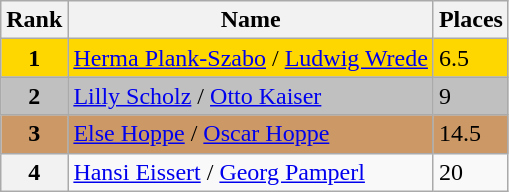<table class="wikitable">
<tr>
<th>Rank</th>
<th>Name</th>
<th>Places</th>
</tr>
<tr bgcolor=gold>
<td align=center><strong>1</strong></td>
<td> <a href='#'>Herma Plank-Szabo</a> / <a href='#'>Ludwig Wrede</a></td>
<td>6.5</td>
</tr>
<tr bgcolor=silver>
<td align=center><strong>2</strong></td>
<td> <a href='#'>Lilly Scholz</a> / <a href='#'>Otto Kaiser</a></td>
<td>9</td>
</tr>
<tr bgcolor=cc9966>
<td align=center><strong>3</strong></td>
<td> <a href='#'>Else Hoppe</a> / <a href='#'>Oscar Hoppe</a></td>
<td>14.5</td>
</tr>
<tr>
<th>4</th>
<td> <a href='#'>Hansi Eissert</a> / <a href='#'>Georg Pamperl</a></td>
<td>20</td>
</tr>
</table>
